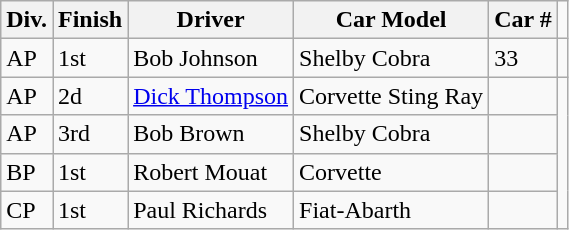<table class="wikitable">
<tr>
<th>Div.</th>
<th>Finish</th>
<th>Driver</th>
<th>Car Model</th>
<th>Car #</th>
</tr>
<tr>
<td>AP</td>
<td>1st</td>
<td>Bob Johnson</td>
<td>Shelby Cobra</td>
<td>33</td>
<td></td>
</tr>
<tr>
<td>AP</td>
<td>2d</td>
<td><a href='#'>Dick Thompson</a></td>
<td>Corvette Sting Ray</td>
<td></td>
</tr>
<tr>
<td>AP</td>
<td>3rd</td>
<td>Bob Brown</td>
<td>Shelby Cobra</td>
<td></td>
</tr>
<tr>
<td>BP</td>
<td>1st</td>
<td>Robert Mouat</td>
<td>Corvette</td>
<td></td>
</tr>
<tr>
<td>CP</td>
<td>1st</td>
<td>Paul Richards</td>
<td>Fiat-Abarth</td>
<td></td>
</tr>
</table>
